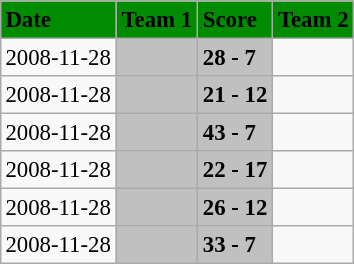<table class="wikitable" style="margin:0.5em auto; font-size:95%">
<tr bgcolor="#008B00">
<td><strong>Date</strong></td>
<td><strong>Team 1</strong></td>
<td><strong>Score</strong></td>
<td><strong>Team 2</strong></td>
</tr>
<tr>
<td>2008-11-28</td>
<td bgcolor="silver"><strong></strong></td>
<td bgcolor="silver"><strong>28 - 7</strong></td>
<td></td>
</tr>
<tr>
<td>2008-11-28</td>
<td bgcolor="silver"><strong></strong></td>
<td bgcolor="silver"><strong>21 - 12</strong></td>
<td></td>
</tr>
<tr>
<td>2008-11-28</td>
<td bgcolor="silver"><strong></strong></td>
<td bgcolor="silver"><strong>43 - 7</strong></td>
<td></td>
</tr>
<tr>
<td>2008-11-28</td>
<td bgcolor="silver"><strong></strong></td>
<td bgcolor="silver"><strong>22 - 17</strong></td>
<td></td>
</tr>
<tr>
<td>2008-11-28</td>
<td bgcolor="silver"><strong></strong></td>
<td bgcolor="silver"><strong>26 - 12</strong></td>
<td></td>
</tr>
<tr>
<td>2008-11-28</td>
<td bgcolor="silver"><strong></strong></td>
<td bgcolor="silver"><strong>33 - 7</strong></td>
<td></td>
</tr>
</table>
